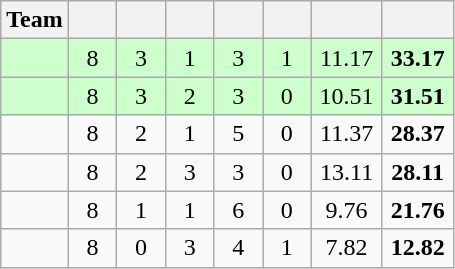<table class="wikitable" style="text-align:center;">
<tr>
<th>Team</th>
<th style="width:25px"></th>
<th style="width:25px"></th>
<th style="width:25px"></th>
<th style="width:25px"></th>
<th style="width:25px"></th>
<th style="width:40px"></th>
<th style="width:40px"></th>
</tr>
<tr style="background:#cfc">
<td style="text-align:left;"></td>
<td>8</td>
<td>3</td>
<td>1</td>
<td>3</td>
<td>1</td>
<td>11.17</td>
<td><strong>33.17</strong></td>
</tr>
<tr style="background:#cfc">
<td style="text-align:left;"></td>
<td>8</td>
<td>3</td>
<td>2</td>
<td>3</td>
<td>0</td>
<td>10.51</td>
<td><strong>31.51</strong></td>
</tr>
<tr>
<td style="text-align:left;"></td>
<td>8</td>
<td>2</td>
<td>1</td>
<td>5</td>
<td>0</td>
<td>11.37</td>
<td><strong>28.37</strong></td>
</tr>
<tr>
<td style="text-align:left;"></td>
<td>8</td>
<td>2</td>
<td>3</td>
<td>3</td>
<td>0</td>
<td>13.11</td>
<td><strong>28.11</strong></td>
</tr>
<tr>
<td style="text-align:left;"></td>
<td>8</td>
<td>1</td>
<td>1</td>
<td>6</td>
<td>0</td>
<td>9.76</td>
<td><strong>21.76</strong></td>
</tr>
<tr>
<td style="text-align:left;"></td>
<td>8</td>
<td>0</td>
<td>3</td>
<td>4</td>
<td>1</td>
<td>7.82</td>
<td><strong>12.82</strong></td>
</tr>
</table>
